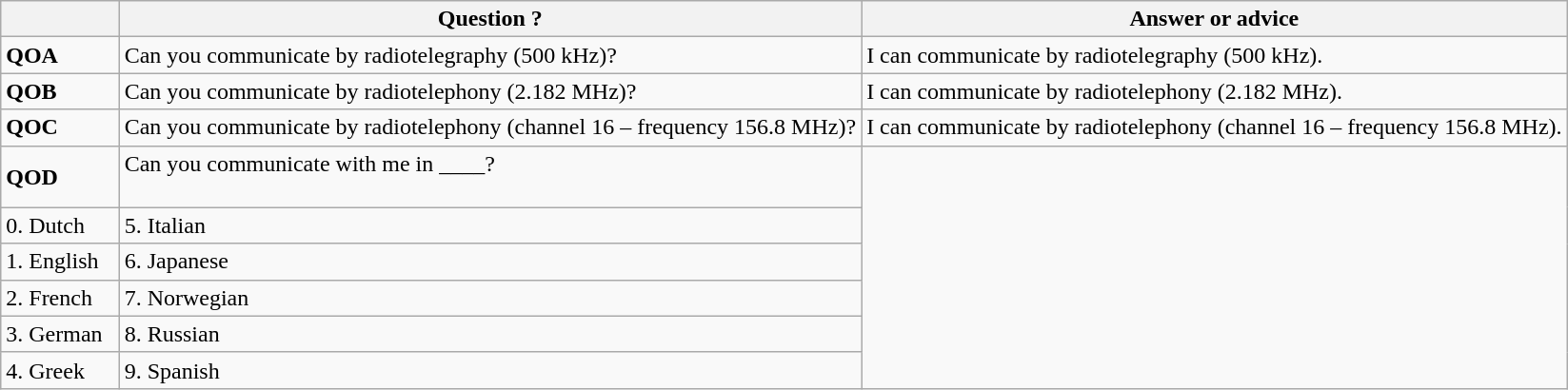<table class="wikitable">
<tr>
<th></th>
<th><strong>Question ?</strong></th>
<th><strong>Answer or advice</strong></th>
</tr>
<tr>
<td><strong>QOA </strong></td>
<td>Can you communicate by radiotelegraphy (500 kHz)?</td>
<td>I can communicate by radiotelegraphy (500 kHz).</td>
</tr>
<tr>
<td><strong>QOB </strong></td>
<td>Can you communicate by radiotelephony (2.182 MHz)?</td>
<td>I can communicate by radiotelephony (2.182 MHz).</td>
</tr>
<tr>
<td><strong>QOC </strong></td>
<td>Can you communicate by radiotelephony (channel 16 – frequency 156.8 MHz)?</td>
<td>I can communicate by radiotelephony (channel 16 – frequency 156.8 MHz).</td>
</tr>
<tr>
<td><strong>QOD </strong></td>
<td>Can you communicate with me in ____?<br><br></td>
</tr>
<tr>
<td>0. Dutch</td>
<td>5. Italian</td>
</tr>
<tr>
<td>1. English</td>
<td>6. Japanese</td>
</tr>
<tr>
<td>2. French</td>
<td>7. Norwegian</td>
</tr>
<tr>
<td>3. German  </td>
<td>8. Russian</td>
</tr>
<tr>
<td>4. Greek</td>
<td>9. Spanish</td>
</tr>
</table>
